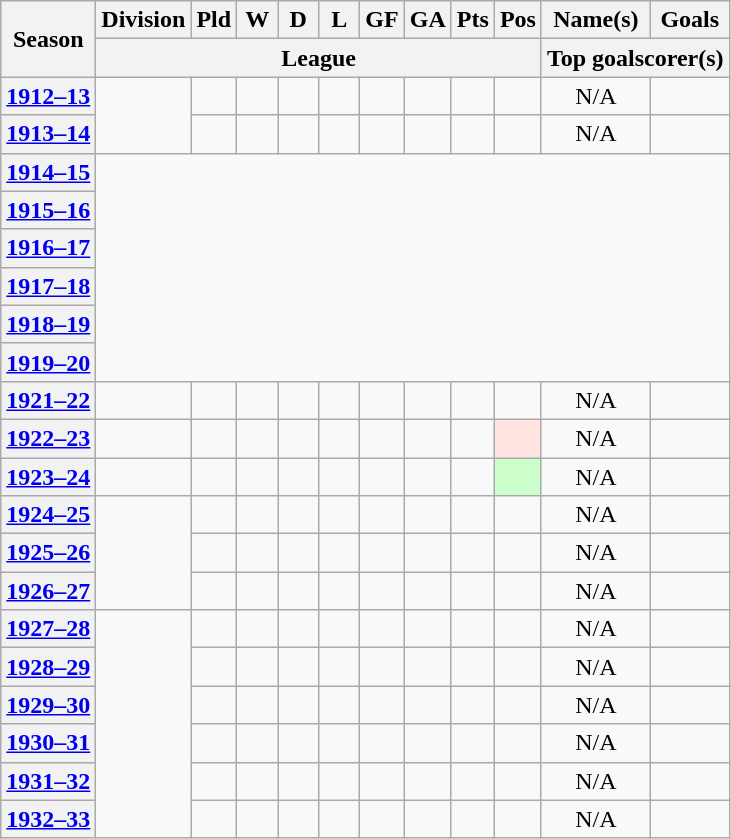<table class="wikitable sortable" style="text-align: center">
<tr>
<th rowspan="2" scope="col">Season</th>
<th scope="col">Division</th>
<th style="width:20px;" scope="col">Pld</th>
<th style="width:20px;" scope="col">W</th>
<th style="width:20px;" scope="col">D</th>
<th style="width:20px;" scope="col">L</th>
<th style="width:20px;" scope="col">GF</th>
<th style="width:20px;" scope="col">GA</th>
<th style="width:20px;" scope="col">Pts</th>
<th style="width:20px;" scope="col">Pos</th>
<th scope="col">Name(s)</th>
<th scope="col">Goals</th>
</tr>
<tr class="unsortable">
<th colspan="9" scope="col">League</th>
<th colspan="2" scope="col">Top goalscorer(s)</th>
</tr>
<tr>
<th scope="row"><a href='#'>1912–13</a></th>
<td style="text-align:left; " rowspan="2"></td>
<td></td>
<td></td>
<td></td>
<td></td>
<td></td>
<td></td>
<td></td>
<td></td>
<td style="text-align:centre">N/A</td>
<td></td>
</tr>
<tr>
<th scope="row"><a href='#'>1913–14</a></th>
<td></td>
<td></td>
<td></td>
<td></td>
<td></td>
<td></td>
<td></td>
<td></td>
<td style="text-align:centre">N/A</td>
<td></td>
</tr>
<tr>
<th scope="row"><a href='#'>1914–15</a></th>
<td style="text-align:centre; " rowspan="6" colspan="11"></td>
</tr>
<tr>
<th scope="row"><a href='#'>1915–16</a></th>
</tr>
<tr>
<th scope="row"><a href='#'>1916–17</a></th>
</tr>
<tr>
<th scope="row"><a href='#'>1917–18</a></th>
</tr>
<tr>
<th scope="row"><a href='#'>1918–19</a></th>
</tr>
<tr>
<th scope="row"><a href='#'>1919–20</a></th>
</tr>
<tr>
<th scope="row"><a href='#'>1921–22</a></th>
<td style="text-align:left; " rowspan="1"></td>
<td></td>
<td></td>
<td></td>
<td></td>
<td></td>
<td></td>
<td></td>
<td></td>
<td style="text-align:centre">N/A</td>
<td></td>
</tr>
<tr>
<th scope="row"><a href='#'>1922–23</a></th>
<td style="text-align:left; " rowspan="1"></td>
<td></td>
<td></td>
<td></td>
<td></td>
<td></td>
<td></td>
<td></td>
<td style=background:MistyRose> </td>
<td style="text-align:centre">N/A</td>
<td></td>
</tr>
<tr>
<th scope="row"><a href='#'>1923–24</a></th>
<td style="text-align:left; " rowspan="1"></td>
<td></td>
<td></td>
<td></td>
<td></td>
<td></td>
<td></td>
<td></td>
<td style=background:#cfc> </td>
<td style="text-align:centre">N/A</td>
<td></td>
</tr>
<tr>
<th scope="row"><a href='#'>1924–25</a></th>
<td style="text-align:left; " rowspan="3"></td>
<td></td>
<td></td>
<td></td>
<td></td>
<td></td>
<td></td>
<td></td>
<td></td>
<td style="text-align:centre">N/A</td>
<td></td>
</tr>
<tr>
<th scope="row"><a href='#'>1925–26</a></th>
<td></td>
<td></td>
<td></td>
<td></td>
<td></td>
<td></td>
<td></td>
<td></td>
<td style="text-align:centre">N/A</td>
<td></td>
</tr>
<tr>
<th scope="row"><a href='#'>1926–27</a></th>
<td></td>
<td></td>
<td></td>
<td></td>
<td></td>
<td></td>
<td></td>
<td> </td>
<td style="text-align:centre">N/A</td>
<td></td>
</tr>
<tr>
<th scope="row"><a href='#'>1927–28</a></th>
<td style="text-align:left; " rowspan="6"></td>
<td></td>
<td></td>
<td></td>
<td></td>
<td></td>
<td></td>
<td></td>
<td> </td>
<td style="text-align:centre">N/A</td>
<td></td>
</tr>
<tr>
<th scope="row"><a href='#'>1928–29</a></th>
<td></td>
<td></td>
<td></td>
<td></td>
<td></td>
<td></td>
<td></td>
<td> </td>
<td style="text-align:centre">N/A</td>
<td></td>
</tr>
<tr>
<th scope="row"><a href='#'>1929–30</a></th>
<td></td>
<td></td>
<td></td>
<td></td>
<td></td>
<td></td>
<td></td>
<td> </td>
<td style="text-align:centre">N/A</td>
<td></td>
</tr>
<tr>
<th scope="row"><a href='#'>1930–31</a></th>
<td></td>
<td></td>
<td></td>
<td></td>
<td></td>
<td></td>
<td></td>
<td></td>
<td style="text-align:centre">N/A</td>
<td></td>
</tr>
<tr>
<th scope="row"><a href='#'>1931–32</a></th>
<td></td>
<td></td>
<td></td>
<td></td>
<td></td>
<td></td>
<td></td>
<td> </td>
<td style="text-align:centre">N/A</td>
<td></td>
</tr>
<tr>
<th scope="row"><a href='#'>1932–33</a></th>
<td></td>
<td></td>
<td></td>
<td></td>
<td></td>
<td></td>
<td></td>
<td></td>
<td style="text-align:centre">N/A</td>
<td></td>
</tr>
</table>
